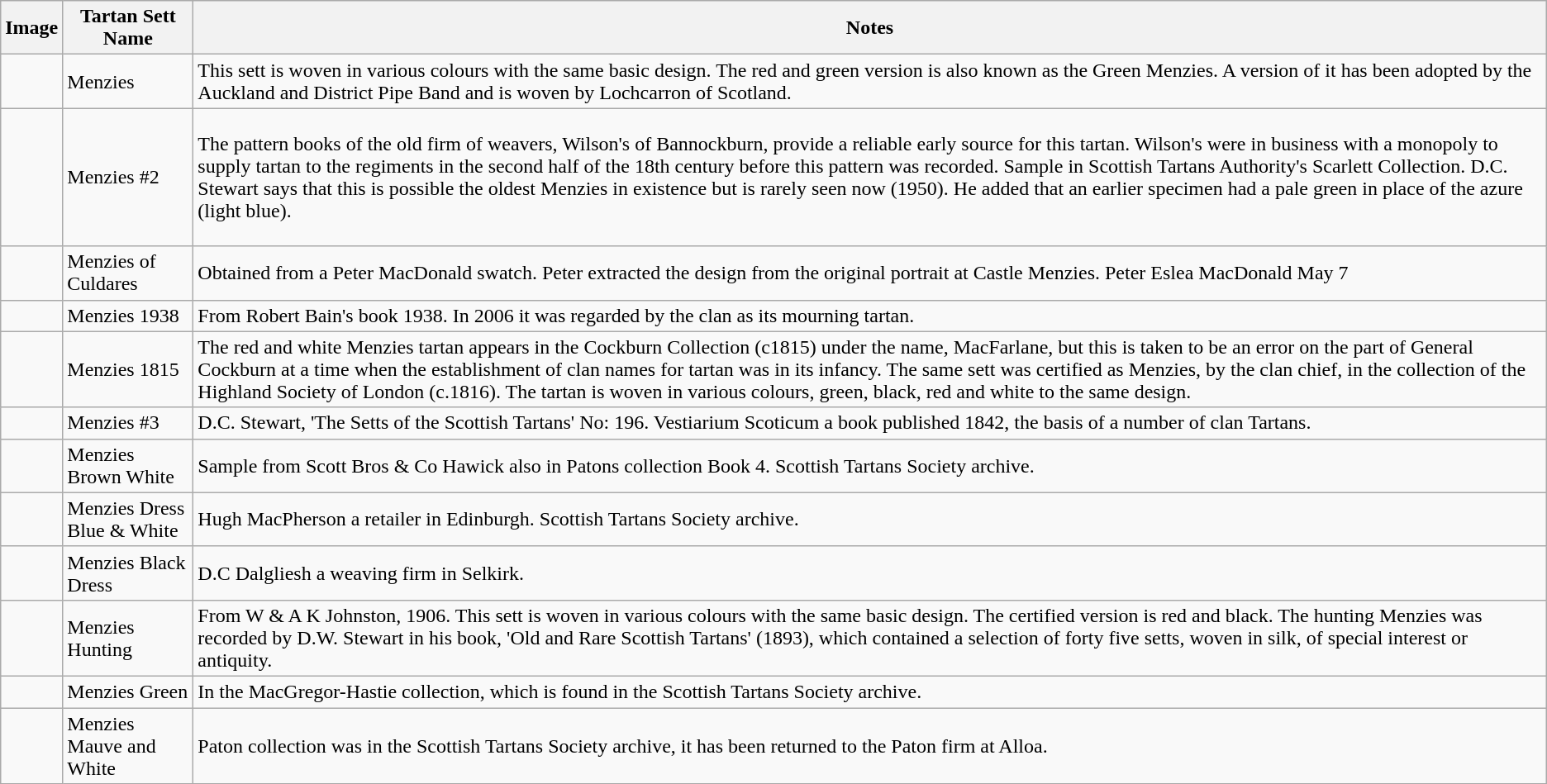<table class="wikitable sortable">
<tr>
<th>Image</th>
<th>Tartan Sett Name</th>
<th>Notes</th>
</tr>
<tr>
<td></td>
<td>Menzies</td>
<td>This sett is woven in various colours with the same basic design. The red and green version is also known as the Green Menzies. A version of it has been adopted by the Auckland and District Pipe Band and is woven by Lochcarron of Scotland.</td>
</tr>
<tr>
<td></td>
<td>Menzies #2</td>
<td><p>The pattern books of the old firm of weavers, Wilson's of Bannockburn, provide a reliable early source for this tartan. Wilson's were in business with a monopoly to supply tartan to the regiments in the second half of the 18th century before this pattern was recorded. Sample in Scottish Tartans Authority's Scarlett Collection. D.C. Stewart says that this is possible the oldest Menzies in existence but is rarely seen now (1950). He added that an earlier specimen had a pale green in place of the azure (light blue).</p></td>
</tr>
<tr>
<td></td>
<td>Menzies of Culdares</td>
<td>Obtained from a Peter MacDonald swatch. Peter extracted the design from the original portrait at Castle Menzies. Peter Eslea MacDonald May 7</td>
</tr>
<tr>
<td></td>
<td>Menzies 1938</td>
<td>From Robert Bain's book 1938. In 2006 it was regarded by the clan as its mourning tartan.</td>
</tr>
<tr>
<td></td>
<td>Menzies 1815</td>
<td>The red and white Menzies tartan appears in the Cockburn Collection (c1815) under the name, MacFarlane, but this is taken to be an error on the part of General Cockburn at a time when the establishment of clan names for tartan was in its infancy. The same sett was certified as Menzies, by the clan chief, in the collection of the Highland Society of London (c.1816). The tartan is woven in various colours, green, black, red and white to the same design.</td>
</tr>
<tr>
<td></td>
<td>Menzies #3</td>
<td>D.C. Stewart, 'The Setts of the Scottish Tartans' No: 196. Vestiarium Scoticum a book published 1842, the basis of a number of clan Tartans.</td>
</tr>
<tr>
<td></td>
<td>Menzies Brown White </td>
<td>Sample from Scott Bros & Co Hawick also in Patons collection Book 4. Scottish Tartans Society archive.</td>
</tr>
<tr>
<td></td>
<td>Menzies Dress Blue & White</td>
<td>Hugh MacPherson a retailer in Edinburgh. Scottish Tartans Society archive.</td>
</tr>
<tr>
<td></td>
<td>Menzies Black Dress</td>
<td>D.C Dalgliesh a weaving firm in Selkirk.</td>
</tr>
<tr>
<td></td>
<td>Menzies Hunting</td>
<td>From W & A K Johnston, 1906. This sett is woven in various colours with the same basic design. The certified version is red and black. The hunting Menzies was recorded by D.W. Stewart in his book, 'Old and Rare Scottish Tartans' (1893), which contained a selection of forty five setts, woven in silk, of special interest or antiquity.</td>
</tr>
<tr>
<td></td>
<td>Menzies Green</td>
<td>In the MacGregor-Hastie collection, which is found in the Scottish Tartans Society archive.</td>
</tr>
<tr>
<td></td>
<td>Menzies Mauve and White</td>
<td>Paton collection was in the Scottish Tartans Society archive, it has been returned to the Paton firm at Alloa.</td>
</tr>
</table>
